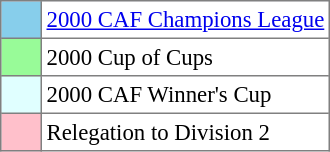<table bgcolor="#f7f8ff" cellpadding="3" cellspacing="0" border="1" style="font-size: 95%; border: gray solid 1px; border-collapse: collapse;text-align:center;">
<tr>
<td style="background: #87ceeb;" width="20"></td>
<td bgcolor="#ffffff" align="left"><a href='#'>2000 CAF Champions League</a></td>
</tr>
<tr>
<td style="background: #98fb98" width="20"></td>
<td bgcolor="#ffffff" align="left">2000 Cup of Cups</td>
</tr>
<tr>
<td style="background: #e0ffff" width="20"></td>
<td bgcolor="#ffffff" align="left">2000 CAF Winner's Cup</td>
</tr>
<tr>
<td style="background: #ffc0cb" width="20"></td>
<td bgcolor="#ffffff" align="left">Relegation to Division 2</td>
</tr>
</table>
